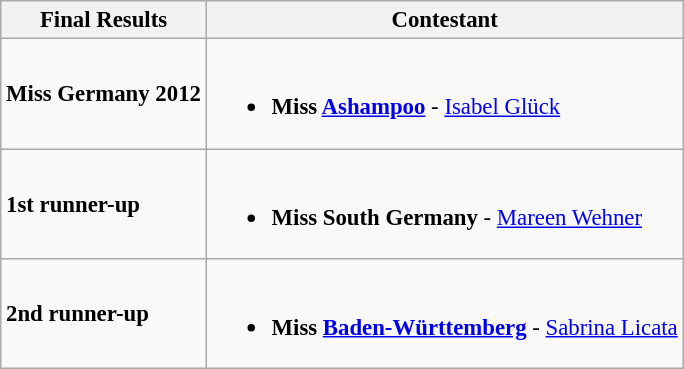<table class="wikitable" style="font-size: 95%;">
<tr>
<th>Final Results</th>
<th>Contestant</th>
</tr>
<tr>
<td><strong>Miss Germany 2012</strong></td>
<td><br><ul><li> <strong>Miss <a href='#'>Ashampoo</a></strong> - <a href='#'>Isabel Glück</a></li></ul></td>
</tr>
<tr>
<td><strong>1st runner-up</strong></td>
<td><br><ul><li> <strong>Miss South Germany</strong> - <a href='#'>Mareen Wehner</a></li></ul></td>
</tr>
<tr>
<td><strong>2nd runner-up</strong></td>
<td><br><ul><li> <strong>Miss <a href='#'>Baden-Württemberg</a></strong> - <a href='#'>Sabrina Licata</a></li></ul></td>
</tr>
</table>
